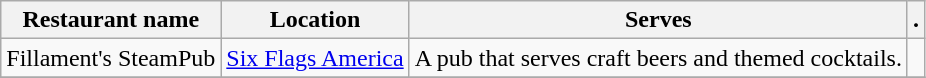<table class="wikitable sortable">
<tr>
<th>Restaurant name</th>
<th>Location</th>
<th>Serves</th>
<th>.</th>
</tr>
<tr>
<td>Fillament's SteamPub</td>
<td><a href='#'>Six Flags America</a></td>
<td>A pub that serves craft beers and themed cocktails.</td>
<td></td>
</tr>
<tr>
</tr>
</table>
